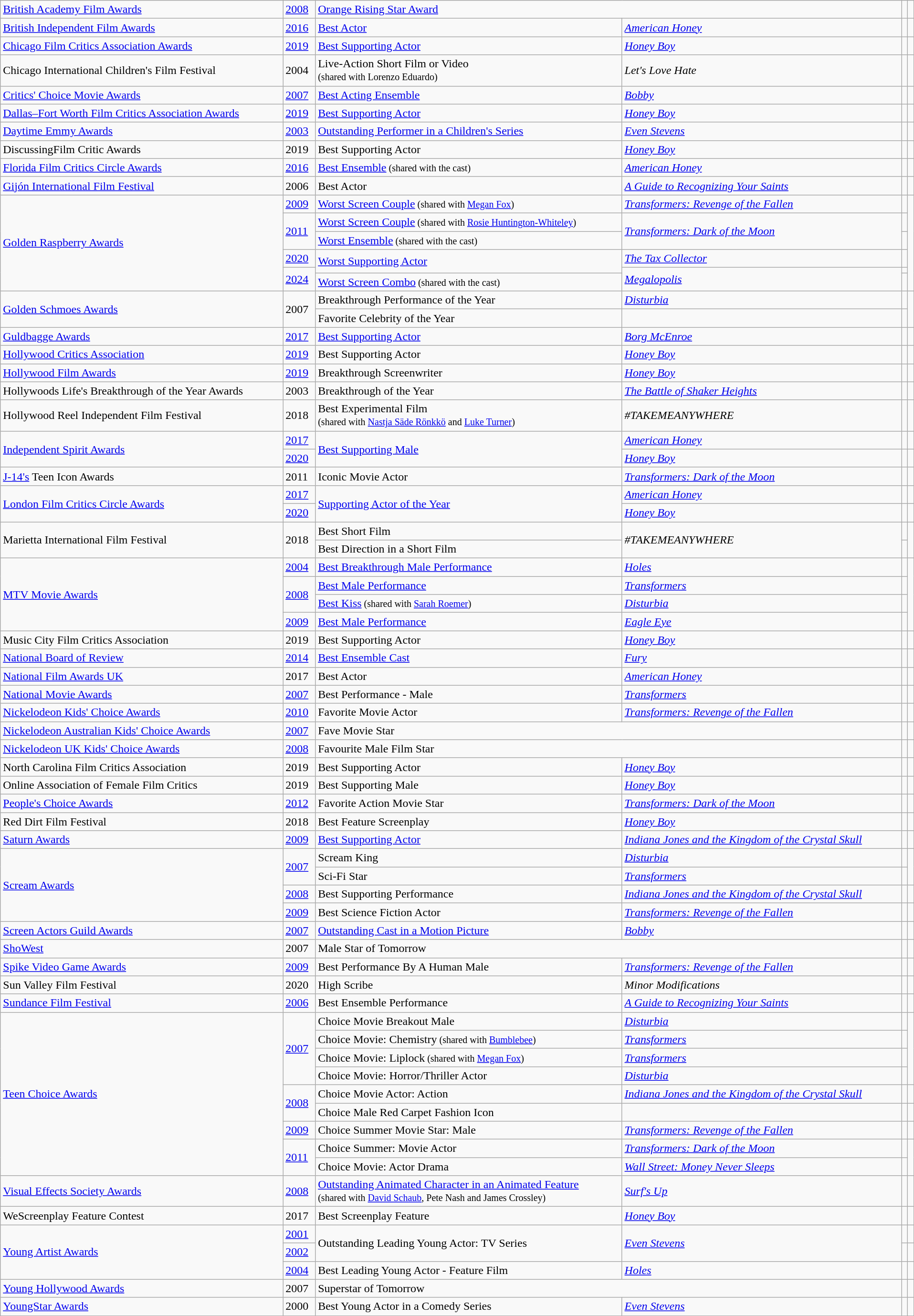<table class="wikitable sortable plainrowheaders" style="width: 101%;">
<tr>
<td><a href='#'>British Academy Film Awards</a></td>
<td><a href='#'>2008</a></td>
<td colspan=2><a href='#'>Orange Rising Star Award</a></td>
<td></td>
<td></td>
</tr>
<tr>
<td><a href='#'>British Independent Film Awards</a></td>
<td><a href='#'>2016</a></td>
<td><a href='#'>Best Actor</a></td>
<td><em><a href='#'>American Honey</a></em></td>
<td></td>
</tr>
<tr>
<td><a href='#'>Chicago Film Critics Association Awards</a></td>
<td><a href='#'>2019</a></td>
<td><a href='#'>Best Supporting Actor</a></td>
<td><em><a href='#'>Honey Boy</a></em></td>
<td></td>
<td style="text-align:center;"></td>
</tr>
<tr>
<td>Chicago International Children's Film Festival</td>
<td>2004</td>
<td>Live-Action Short Film or Video <br> <small> (shared with Lorenzo Eduardo)</small></td>
<td><em>Let's Love Hate</em></td>
<td></td>
<td style="text-align:center;"></td>
</tr>
<tr>
<td><a href='#'>Critics' Choice Movie Awards</a></td>
<td><a href='#'>2007</a></td>
<td><a href='#'>Best Acting Ensemble</a></td>
<td><a href='#'><em>Bobby</em></a></td>
<td></td>
<td style="text-align:center;"><br></td>
</tr>
<tr>
<td><a href='#'>Dallas–Fort Worth Film Critics Association Awards</a></td>
<td><a href='#'>2019</a></td>
<td><a href='#'>Best Supporting Actor</a></td>
<td><em><a href='#'>Honey Boy</a></em></td>
<td></td>
<td style="text-align:center;"></td>
</tr>
<tr>
<td><a href='#'>Daytime Emmy Awards</a></td>
<td><a href='#'>2003</a></td>
<td><a href='#'>Outstanding Performer in a Children's Series</a></td>
<td><em><a href='#'>Even Stevens</a></em></td>
<td></td>
</tr>
<tr>
<td>DiscussingFilm Critic Awards</td>
<td>2019</td>
<td>Best Supporting Actor</td>
<td><em><a href='#'>Honey Boy</a></em></td>
<td></td>
<td style="text-align:center;"></td>
</tr>
<tr>
<td><a href='#'>Florida Film Critics Circle Awards</a></td>
<td><a href='#'>2016</a></td>
<td><a href='#'>Best Ensemble</a><small> (shared with the cast)</small></td>
<td><em><a href='#'>American Honey</a></em></td>
<td></td>
</tr>
<tr>
<td><a href='#'>Gijón International Film Festival</a></td>
<td>2006</td>
<td>Best Actor</td>
<td><em><a href='#'>A Guide to Recognizing Your Saints</a></em></td>
<td></td>
<td style="text-align:center;"></td>
</tr>
<tr>
<td rowspan="6"><a href='#'>Golden Raspberry Awards</a></td>
<td><a href='#'>2009</a></td>
<td><a href='#'>Worst Screen Couple</a><small> (shared with <a href='#'>Megan Fox</a>)</small></td>
<td><em><a href='#'>Transformers: Revenge of the Fallen</a></em></td>
<td></td>
</tr>
<tr>
<td rowspan="2"><a href='#'>2011</a></td>
<td><a href='#'>Worst Screen Couple</a><small> (shared with <a href='#'>Rosie Huntington-Whiteley</a>)</small></td>
<td rowspan="2"><em><a href='#'>Transformers: Dark of the Moon</a></em></td>
<td></td>
</tr>
<tr>
<td><a href='#'>Worst Ensemble</a><small> (shared with the cast)</small></td>
<td></td>
</tr>
<tr>
<td><a href='#'>2020</a></td>
<td rowspan="2"><a href='#'>Worst Supporting Actor</a></td>
<td><em><a href='#'>The Tax Collector</a></em></td>
<td></td>
</tr>
<tr>
<td rowspan="2"><a href='#'>2024</a></td>
<td rowspan="2"><em><a href='#'>Megalopolis</a></em></td>
<td></td>
</tr>
<tr>
<td><a href='#'>Worst Screen Combo</a><small> (shared with the cast)</small></td>
<td></td>
</tr>
<tr>
<td rowspan="2"><a href='#'>Golden Schmoes Awards</a></td>
<td rowspan="2">2007</td>
<td>Breakthrough Performance of the Year</td>
<td><em><a href='#'>Disturbia</a></em></td>
<td></td>
<td rowspan="2"></td>
</tr>
<tr>
<td>Favorite Celebrity of the Year</td>
<td></td>
<td></td>
</tr>
<tr>
<td><a href='#'>Guldbagge Awards</a></td>
<td><a href='#'>2017</a></td>
<td><a href='#'>Best Supporting Actor</a></td>
<td><em><a href='#'>Borg McEnroe</a></em></td>
<td></td>
<td style="text-align:center;"><br></td>
</tr>
<tr>
<td><a href='#'>Hollywood Critics Association</a></td>
<td><a href='#'>2019</a></td>
<td>Best Supporting Actor</td>
<td><em><a href='#'>Honey Boy</a></em></td>
<td></td>
<td style="text-align:center;"></td>
</tr>
<tr>
<td><a href='#'>Hollywood Film Awards</a></td>
<td><a href='#'>2019</a></td>
<td>Breakthrough Screenwriter</td>
<td><em><a href='#'>Honey Boy</a></em></td>
<td></td>
<td style="text-align:center;"></td>
</tr>
<tr>
<td>Hollywoods Life's Breakthrough of the Year Awards</td>
<td>2003</td>
<td>Breakthrough of the Year</td>
<td><em><a href='#'>The Battle of Shaker Heights</a></em></td>
<td></td>
<td style="text-align:center;"></td>
</tr>
<tr>
<td>Hollywood Reel Independent Film Festival</td>
<td>2018</td>
<td>Best Experimental Film <br> <small> (shared with <a href='#'>Nastja Säde Rönkkö</a> and <a href='#'>Luke Turner</a>)</small></td>
<td><em>#TAKEMEANYWHERE</em></td>
<td></td>
<td style="text-align:center;"></td>
</tr>
<tr>
<td rowspan="2"><a href='#'>Independent Spirit Awards</a></td>
<td><a href='#'>2017</a></td>
<td rowspan="2"><a href='#'>Best Supporting Male</a></td>
<td><em><a href='#'>American Honey</a></em></td>
<td></td>
</tr>
<tr>
<td><a href='#'>2020</a></td>
<td><em><a href='#'>Honey Boy</a></em></td>
<td></td>
<td style="text-align:center;"></td>
</tr>
<tr>
<td><a href='#'>J-14's</a> Teen Icon Awards</td>
<td>2011</td>
<td>Iconic Movie Actor</td>
<td><em><a href='#'>Transformers: Dark of the Moon</a></em></td>
<td></td>
<td style="text-align:center;"></td>
</tr>
<tr>
<td rowspan="2"><a href='#'>London Film Critics Circle Awards</a></td>
<td><a href='#'>2017</a></td>
<td rowspan="2"><a href='#'>Supporting Actor of the Year</a></td>
<td><em><a href='#'>American Honey</a></em></td>
<td></td>
</tr>
<tr>
<td><a href='#'>2020</a></td>
<td><em><a href='#'>Honey Boy</a></em></td>
<td></td>
<td style="text-align:center;"><br></td>
</tr>
<tr>
<td rowspan="2">Marietta International Film Festival</td>
<td rowspan="2">2018</td>
<td>Best Short Film</td>
<td rowspan="2"><em>#TAKEMEANYWHERE</em></td>
<td></td>
<td rowspan="2"></td>
</tr>
<tr>
<td>Best Direction in a Short Film</td>
<td></td>
</tr>
<tr>
<td rowspan="4"><a href='#'>MTV Movie Awards</a></td>
<td><a href='#'>2004</a></td>
<td><a href='#'>Best Breakthrough Male Performance</a></td>
<td><em><a href='#'>Holes</a></em></td>
<td></td>
</tr>
<tr>
<td rowspan="2"><a href='#'>2008</a></td>
<td><a href='#'>Best Male Performance</a></td>
<td><em><a href='#'>Transformers</a></em></td>
<td></td>
</tr>
<tr>
<td><a href='#'>Best Kiss</a><small> (shared with <a href='#'>Sarah Roemer</a>)</small></td>
<td><em><a href='#'>Disturbia</a></em></td>
<td></td>
</tr>
<tr>
<td><a href='#'>2009</a></td>
<td><a href='#'>Best Male Performance</a></td>
<td><em><a href='#'>Eagle Eye</a></em></td>
<td></td>
</tr>
<tr>
<td>Music City Film Critics Association</td>
<td>2019</td>
<td>Best Supporting Actor</td>
<td><em><a href='#'>Honey Boy</a></em></td>
<td></td>
<td style="text-align:center;"></td>
</tr>
<tr>
<td><a href='#'>National Board of Review</a></td>
<td><a href='#'>2014</a></td>
<td><a href='#'>Best Ensemble Cast</a></td>
<td><em><a href='#'>Fury</a></em></td>
<td></td>
<td style="text-align:center;"></td>
</tr>
<tr>
<td><a href='#'>National Film Awards UK</a></td>
<td>2017</td>
<td>Best Actor</td>
<td><em><a href='#'>American Honey</a></em></td>
<td></td>
<td style="text-align:center;"></td>
</tr>
<tr>
<td><a href='#'>National Movie Awards</a></td>
<td><a href='#'>2007</a></td>
<td>Best Performance - Male</td>
<td><em><a href='#'>Transformers</a></em></td>
<td></td>
<td style="text-align:center;"></td>
</tr>
<tr>
<td><a href='#'>Nickelodeon Kids' Choice Awards</a></td>
<td><a href='#'>2010</a></td>
<td>Favorite Movie Actor</td>
<td><em><a href='#'>Transformers: Revenge of the Fallen</a></em></td>
<td></td>
</tr>
<tr>
<td><a href='#'>Nickelodeon Australian Kids' Choice Awards</a></td>
<td><a href='#'>2007</a></td>
<td colspan=2>Fave Movie Star</td>
<td></td>
<td style="text-align:center;"></td>
</tr>
<tr>
<td><a href='#'>Nickelodeon UK Kids' Choice Awards</a></td>
<td><a href='#'>2008</a></td>
<td colspan=2>Favourite Male Film Star</td>
<td></td>
<td style="text-align:center;"></td>
</tr>
<tr>
<td>North Carolina Film Critics Association</td>
<td>2019</td>
<td>Best Supporting Actor</td>
<td><em><a href='#'>Honey Boy</a></em></td>
<td></td>
<td style="text-align:center;"></td>
</tr>
<tr>
<td>Online Association of Female Film Critics</td>
<td>2019</td>
<td>Best Supporting Male</td>
<td><em><a href='#'>Honey Boy</a></em></td>
<td></td>
<td style="text-align:center;"></td>
</tr>
<tr>
<td><a href='#'>People's Choice Awards</a></td>
<td><a href='#'>2012</a></td>
<td>Favorite Action Movie Star</td>
<td><em><a href='#'>Transformers: Dark of the Moon</a></em></td>
<td></td>
<td style="text-align:center;"></td>
</tr>
<tr>
<td>Red Dirt Film Festival</td>
<td>2018</td>
<td>Best Feature Screenplay</td>
<td><em><a href='#'>Honey Boy</a></em></td>
<td></td>
<td style="text-align:center;"></td>
</tr>
<tr>
<td><a href='#'>Saturn Awards</a></td>
<td><a href='#'>2009</a></td>
<td><a href='#'>Best Supporting Actor</a></td>
<td><em><a href='#'>Indiana Jones and the Kingdom of the Crystal Skull</a></em></td>
<td></td>
<td style="text-align:center;"></td>
</tr>
<tr>
<td rowspan="4"><a href='#'>Scream Awards</a></td>
<td rowspan="2"><a href='#'>2007</a></td>
<td>Scream King</td>
<td><em><a href='#'>Disturbia</a></em></td>
<td></td>
<td rowspan="2"></td>
</tr>
<tr>
<td>Sci-Fi Star</td>
<td><em><a href='#'>Transformers</a></em></td>
<td></td>
</tr>
<tr>
<td><a href='#'>2008</a></td>
<td>Best Supporting Performance</td>
<td><em><a href='#'>Indiana Jones and the Kingdom of the Crystal Skull</a></em></td>
<td></td>
<td style="text-align:center;"><br></td>
</tr>
<tr>
<td><a href='#'>2009</a></td>
<td>Best Science Fiction Actor</td>
<td><em><a href='#'>Transformers: Revenge of the Fallen</a></em></td>
<td></td>
<td style="text-align:center;"></td>
</tr>
<tr>
<td><a href='#'>Screen Actors Guild Awards</a></td>
<td><a href='#'>2007</a></td>
<td><a href='#'>Outstanding Cast in a Motion Picture</a></td>
<td><em><a href='#'>Bobby</a></em></td>
<td></td>
</tr>
<tr>
<td><a href='#'>ShoWest</a></td>
<td>2007</td>
<td colspan=2>Male Star of Tomorrow</td>
<td></td>
<td style="text-align:center;"></td>
</tr>
<tr>
<td><a href='#'>Spike Video Game Awards</a></td>
<td><a href='#'>2009</a></td>
<td>Best Performance By A Human Male</td>
<td><em><a href='#'>Transformers: Revenge of the Fallen</a></em></td>
<td></td>
<td style="text-align:center;"></td>
</tr>
<tr>
<td>Sun Valley Film Festival</td>
<td>2020</td>
<td>High Scribe</td>
<td><em>Minor Modifications</em></td>
<td></td>
<td style="text-align:center;"></td>
</tr>
<tr>
<td><a href='#'>Sundance Film Festival</a></td>
<td><a href='#'>2006</a></td>
<td>Best Ensemble Performance</td>
<td><em><a href='#'>A Guide to Recognizing Your Saints</a></em></td>
<td></td>
<td style="text-align:center;"></td>
</tr>
<tr>
<td rowspan="9"><a href='#'>Teen Choice Awards</a></td>
<td rowspan="4"><a href='#'>2007</a></td>
<td>Choice Movie Breakout Male</td>
<td><em><a href='#'>Disturbia</a></em></td>
<td></td>
<td rowspan="4"></td>
</tr>
<tr>
<td>Choice Movie: Chemistry<small> (shared with <a href='#'>Bumblebee</a>)</small></td>
<td><em><a href='#'>Transformers</a></em></td>
<td></td>
</tr>
<tr>
<td>Choice Movie: Liplock<small> (shared with <a href='#'>Megan Fox</a>)</small></td>
<td><em><a href='#'>Transformers</a></em></td>
<td></td>
</tr>
<tr>
<td>Choice Movie: Horror/Thriller Actor</td>
<td><em><a href='#'>Disturbia</a></em></td>
<td></td>
</tr>
<tr>
<td rowspan="2"><a href='#'>2008</a></td>
<td>Choice Movie Actor: Action</td>
<td><em><a href='#'>Indiana Jones and the Kingdom of the Crystal Skull</a></em></td>
<td></td>
<td style="text-align:center;"></td>
</tr>
<tr>
<td>Choice Male Red Carpet Fashion Icon</td>
<td></td>
<td></td>
<td style="text-align:center;"></td>
</tr>
<tr>
<td><a href='#'>2009</a></td>
<td>Choice Summer Movie Star: Male</td>
<td><em><a href='#'>Transformers: Revenge of the Fallen</a></em></td>
<td></td>
<td style="text-align:center;"></td>
</tr>
<tr>
<td rowspan="2"><a href='#'>2011</a></td>
<td>Choice Summer: Movie Actor</td>
<td><em><a href='#'>Transformers: Dark of the Moon</a></em></td>
<td></td>
</tr>
<tr>
<td>Choice Movie: Actor Drama</td>
<td><em><a href='#'>Wall Street: Money Never Sleeps</a></em></td>
<td></td>
</tr>
<tr>
<td><a href='#'>Visual Effects Society Awards</a></td>
<td><a href='#'>2008</a></td>
<td><a href='#'>Outstanding Animated Character in an Animated Feature</a> <br> <small> (shared with <a href='#'>David Schaub</a>, Pete Nash and James Crossley)</small></td>
<td><em><a href='#'>Surf's Up</a></em></td>
<td></td>
<td style="text-align:center;"></td>
</tr>
<tr>
<td>WeScreenplay Feature Contest</td>
<td>2017</td>
<td>Best Screenplay Feature</td>
<td><em><a href='#'>Honey Boy</a></em></td>
<td></td>
<td style="text-align:center;"></td>
</tr>
<tr>
<td rowspan="3"><a href='#'>Young Artist Awards</a></td>
<td><a href='#'>2001</a></td>
<td rowspan="2">Outstanding Leading Young Actor: TV Series</td>
<td rowspan="2"><em><a href='#'>Even Stevens</a></em></td>
<td></td>
<td style="text-align:center;"></td>
</tr>
<tr>
<td><a href='#'>2002</a></td>
<td></td>
<td style="text-align:center;"></td>
</tr>
<tr>
<td><a href='#'>2004</a></td>
<td>Best Leading Young Actor - Feature Film</td>
<td><em><a href='#'>Holes</a></em></td>
<td></td>
</tr>
<tr>
<td><a href='#'>Young Hollywood Awards</a></td>
<td>2007</td>
<td colspan=2>Superstar of Tomorrow</td>
<td></td>
<td style="text-align:center;"></td>
</tr>
<tr>
<td><a href='#'>YoungStar Awards</a></td>
<td>2000</td>
<td>Best Young Actor in a Comedy Series</td>
<td><em><a href='#'>Even Stevens</a></em></td>
<td></td>
</tr>
</table>
